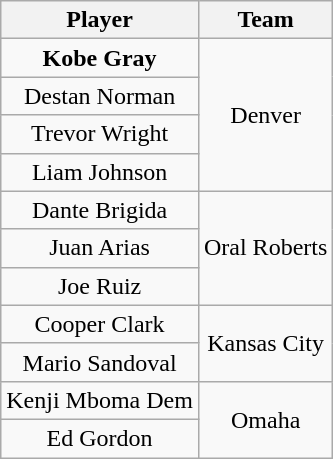<table class="wikitable" style="text-align: center;">
<tr>
<th>Player</th>
<th>Team</th>
</tr>
<tr>
<td><strong>Kobe Gray</strong></td>
<td rowspan=4>Denver</td>
</tr>
<tr>
<td>Destan Norman</td>
</tr>
<tr>
<td>Trevor Wright</td>
</tr>
<tr>
<td>Liam Johnson</td>
</tr>
<tr>
<td>Dante Brigida</td>
<td rowspan=3>Oral Roberts</td>
</tr>
<tr>
<td>Juan Arias</td>
</tr>
<tr>
<td>Joe Ruiz</td>
</tr>
<tr>
<td>Cooper Clark</td>
<td rowspan=2>Kansas City</td>
</tr>
<tr>
<td>Mario Sandoval</td>
</tr>
<tr>
<td>Kenji Mboma Dem</td>
<td rowspan=2>Omaha</td>
</tr>
<tr>
<td>Ed Gordon</td>
</tr>
</table>
